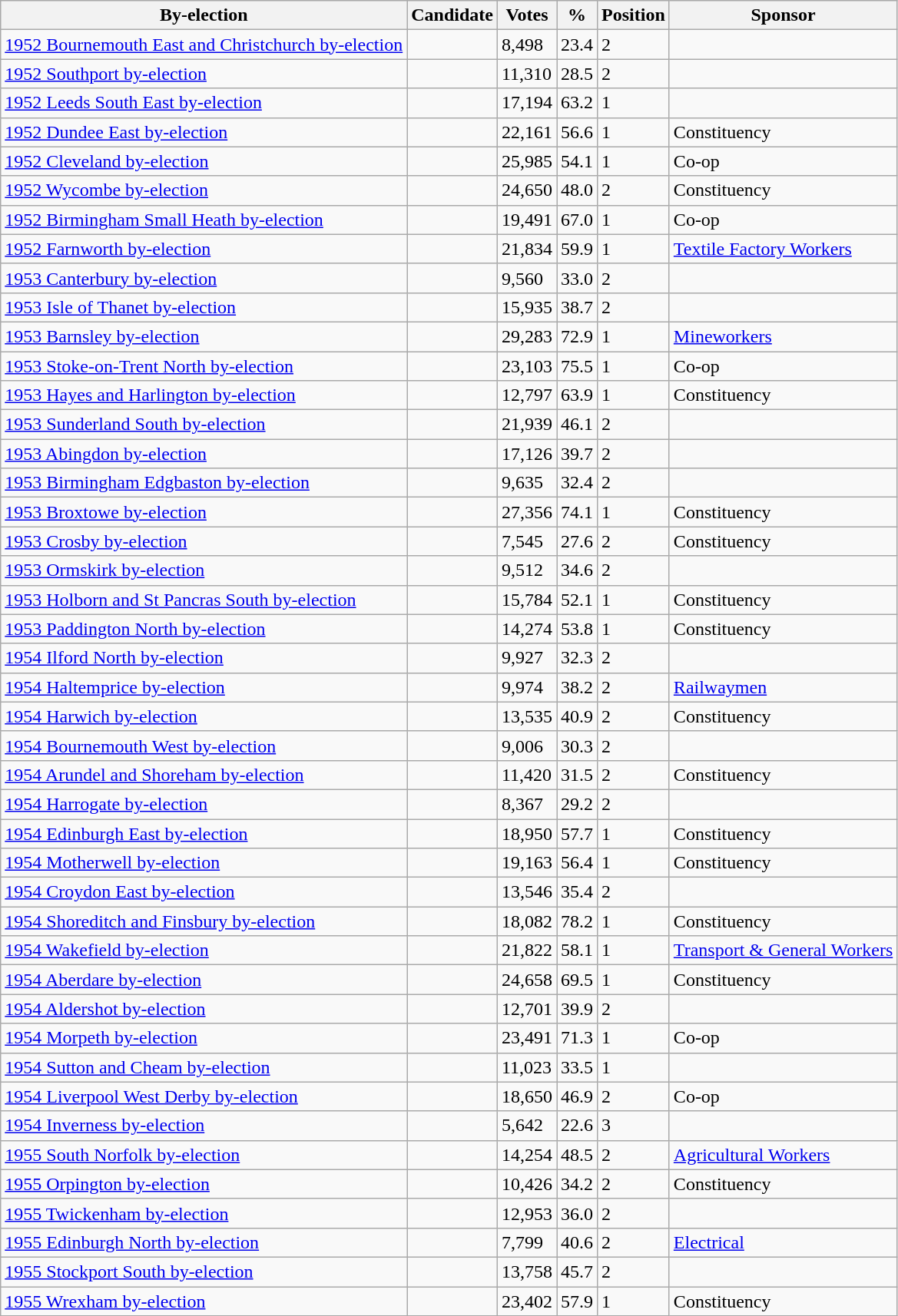<table class="wikitable sortable">
<tr>
<th>By-election</th>
<th>Candidate</th>
<th>Votes</th>
<th>%</th>
<th>Position</th>
<th>Sponsor</th>
</tr>
<tr>
<td><a href='#'>1952 Bournemouth East and Christchurch by-election</a></td>
<td></td>
<td>8,498</td>
<td>23.4</td>
<td>2</td>
<td></td>
</tr>
<tr>
<td><a href='#'>1952 Southport by-election</a></td>
<td></td>
<td>11,310</td>
<td>28.5</td>
<td>2</td>
<td></td>
</tr>
<tr>
<td><a href='#'>1952 Leeds South East by-election</a></td>
<td></td>
<td>17,194</td>
<td>63.2</td>
<td>1</td>
<td></td>
</tr>
<tr>
<td><a href='#'>1952 Dundee East by-election</a></td>
<td></td>
<td>22,161</td>
<td>56.6</td>
<td>1</td>
<td>Constituency</td>
</tr>
<tr>
<td><a href='#'>1952 Cleveland by-election</a></td>
<td></td>
<td>25,985</td>
<td>54.1</td>
<td>1</td>
<td>Co-op</td>
</tr>
<tr>
<td><a href='#'>1952 Wycombe by-election</a></td>
<td></td>
<td>24,650</td>
<td>48.0</td>
<td>2</td>
<td>Constituency</td>
</tr>
<tr>
<td><a href='#'>1952 Birmingham Small Heath by-election</a></td>
<td></td>
<td>19,491</td>
<td>67.0</td>
<td>1</td>
<td>Co-op</td>
</tr>
<tr>
<td><a href='#'>1952 Farnworth by-election</a></td>
<td></td>
<td>21,834</td>
<td>59.9</td>
<td>1</td>
<td><a href='#'>Textile Factory Workers</a></td>
</tr>
<tr>
<td><a href='#'>1953 Canterbury by-election</a></td>
<td></td>
<td>9,560</td>
<td>33.0</td>
<td>2</td>
<td></td>
</tr>
<tr>
<td><a href='#'>1953 Isle of Thanet by-election</a></td>
<td></td>
<td>15,935</td>
<td>38.7</td>
<td>2</td>
<td></td>
</tr>
<tr>
<td><a href='#'>1953 Barnsley by-election</a></td>
<td></td>
<td>29,283</td>
<td>72.9</td>
<td>1</td>
<td><a href='#'>Mineworkers</a></td>
</tr>
<tr>
<td><a href='#'>1953 Stoke-on-Trent North by-election</a></td>
<td></td>
<td>23,103</td>
<td>75.5</td>
<td>1</td>
<td>Co-op</td>
</tr>
<tr>
<td><a href='#'>1953 Hayes and Harlington by-election</a></td>
<td></td>
<td>12,797</td>
<td>63.9</td>
<td>1</td>
<td>Constituency</td>
</tr>
<tr>
<td><a href='#'>1953 Sunderland South by-election</a></td>
<td></td>
<td>21,939</td>
<td>46.1</td>
<td>2</td>
<td></td>
</tr>
<tr>
<td><a href='#'>1953 Abingdon by-election</a></td>
<td></td>
<td>17,126</td>
<td>39.7</td>
<td>2</td>
<td></td>
</tr>
<tr>
<td><a href='#'>1953 Birmingham Edgbaston by-election</a></td>
<td></td>
<td>9,635</td>
<td>32.4</td>
<td>2</td>
<td></td>
</tr>
<tr>
<td><a href='#'>1953 Broxtowe by-election</a></td>
<td></td>
<td>27,356</td>
<td>74.1</td>
<td>1</td>
<td>Constituency</td>
</tr>
<tr>
<td><a href='#'>1953 Crosby by-election</a></td>
<td></td>
<td>7,545</td>
<td>27.6</td>
<td>2</td>
<td>Constituency</td>
</tr>
<tr>
<td><a href='#'>1953 Ormskirk by-election</a></td>
<td></td>
<td>9,512</td>
<td>34.6</td>
<td>2</td>
<td></td>
</tr>
<tr>
<td><a href='#'>1953 Holborn and St Pancras South by-election</a></td>
<td></td>
<td>15,784</td>
<td>52.1</td>
<td>1</td>
<td>Constituency</td>
</tr>
<tr>
<td><a href='#'>1953 Paddington North by-election</a></td>
<td></td>
<td>14,274</td>
<td>53.8</td>
<td>1</td>
<td>Constituency</td>
</tr>
<tr>
<td><a href='#'>1954 Ilford North by-election</a></td>
<td></td>
<td>9,927</td>
<td>32.3</td>
<td>2</td>
<td></td>
</tr>
<tr>
<td><a href='#'>1954 Haltemprice by-election</a></td>
<td></td>
<td>9,974</td>
<td>38.2</td>
<td>2</td>
<td><a href='#'>Railwaymen</a></td>
</tr>
<tr>
<td><a href='#'>1954 Harwich by-election</a></td>
<td></td>
<td>13,535</td>
<td>40.9</td>
<td>2</td>
<td>Constituency</td>
</tr>
<tr>
<td><a href='#'>1954 Bournemouth West by-election</a></td>
<td></td>
<td>9,006</td>
<td>30.3</td>
<td>2</td>
<td></td>
</tr>
<tr>
<td><a href='#'>1954 Arundel and Shoreham by-election</a></td>
<td></td>
<td>11,420</td>
<td>31.5</td>
<td>2</td>
<td>Constituency</td>
</tr>
<tr>
<td><a href='#'>1954 Harrogate by-election</a></td>
<td></td>
<td>8,367</td>
<td>29.2</td>
<td>2</td>
<td></td>
</tr>
<tr>
<td><a href='#'>1954 Edinburgh East by-election</a></td>
<td></td>
<td>18,950</td>
<td>57.7</td>
<td>1</td>
<td>Constituency</td>
</tr>
<tr>
<td><a href='#'>1954 Motherwell by-election</a></td>
<td></td>
<td>19,163</td>
<td>56.4</td>
<td>1</td>
<td>Constituency</td>
</tr>
<tr>
<td><a href='#'>1954 Croydon East by-election</a></td>
<td></td>
<td>13,546</td>
<td>35.4</td>
<td>2</td>
<td></td>
</tr>
<tr>
<td><a href='#'>1954 Shoreditch and Finsbury by-election</a></td>
<td></td>
<td>18,082</td>
<td>78.2</td>
<td>1</td>
<td>Constituency</td>
</tr>
<tr>
<td><a href='#'>1954 Wakefield by-election</a></td>
<td></td>
<td>21,822</td>
<td>58.1</td>
<td>1</td>
<td><a href='#'>Transport & General Workers</a></td>
</tr>
<tr>
<td><a href='#'>1954 Aberdare by-election</a></td>
<td></td>
<td>24,658</td>
<td>69.5</td>
<td>1</td>
<td>Constituency</td>
</tr>
<tr>
<td><a href='#'>1954 Aldershot by-election</a></td>
<td></td>
<td>12,701</td>
<td>39.9</td>
<td>2</td>
<td></td>
</tr>
<tr>
<td><a href='#'>1954 Morpeth by-election</a></td>
<td></td>
<td>23,491</td>
<td>71.3</td>
<td>1</td>
<td>Co-op</td>
</tr>
<tr>
<td><a href='#'>1954 Sutton and Cheam by-election</a></td>
<td></td>
<td>11,023</td>
<td>33.5</td>
<td>1</td>
<td></td>
</tr>
<tr>
<td><a href='#'>1954 Liverpool West Derby by-election</a></td>
<td></td>
<td>18,650</td>
<td>46.9</td>
<td>2</td>
<td>Co-op</td>
</tr>
<tr>
<td><a href='#'>1954 Inverness by-election</a></td>
<td></td>
<td>5,642</td>
<td>22.6</td>
<td>3</td>
<td></td>
</tr>
<tr>
<td><a href='#'>1955 South Norfolk by-election</a></td>
<td></td>
<td>14,254</td>
<td>48.5</td>
<td>2</td>
<td><a href='#'>Agricultural Workers</a></td>
</tr>
<tr>
<td><a href='#'>1955 Orpington by-election</a></td>
<td></td>
<td>10,426</td>
<td>34.2</td>
<td>2</td>
<td>Constituency</td>
</tr>
<tr>
<td><a href='#'>1955 Twickenham by-election</a></td>
<td></td>
<td>12,953</td>
<td>36.0</td>
<td>2</td>
<td></td>
</tr>
<tr>
<td><a href='#'>1955 Edinburgh North by-election</a></td>
<td></td>
<td>7,799</td>
<td>40.6</td>
<td>2</td>
<td><a href='#'>Electrical</a></td>
</tr>
<tr>
<td><a href='#'>1955 Stockport South by-election</a></td>
<td></td>
<td>13,758</td>
<td>45.7</td>
<td>2</td>
<td></td>
</tr>
<tr>
<td><a href='#'>1955 Wrexham by-election</a></td>
<td></td>
<td>23,402</td>
<td>57.9</td>
<td>1</td>
<td>Constituency</td>
</tr>
</table>
